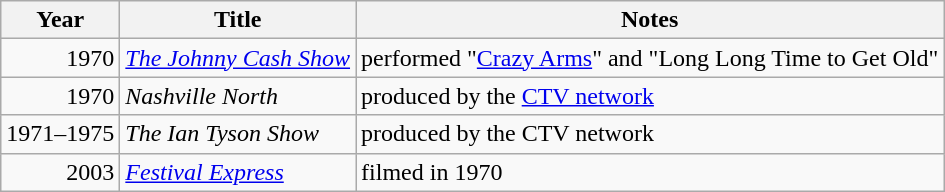<table class="wikitable">
<tr>
<th>Year</th>
<th>Title</th>
<th>Notes</th>
</tr>
<tr>
<td align="right">1970</td>
<td><em><a href='#'>The Johnny Cash Show</a></em></td>
<td>performed "<a href='#'>Crazy Arms</a>" and "Long Long Time to Get Old"</td>
</tr>
<tr>
<td align="right">1970</td>
<td><em>Nashville North</em></td>
<td>produced by the <a href='#'>CTV network</a></td>
</tr>
<tr>
<td align="right">1971–1975</td>
<td><em>The Ian Tyson Show</em></td>
<td>produced by the CTV network</td>
</tr>
<tr>
<td align="right">2003</td>
<td><em><a href='#'>Festival Express</a></em></td>
<td>filmed in 1970</td>
</tr>
</table>
